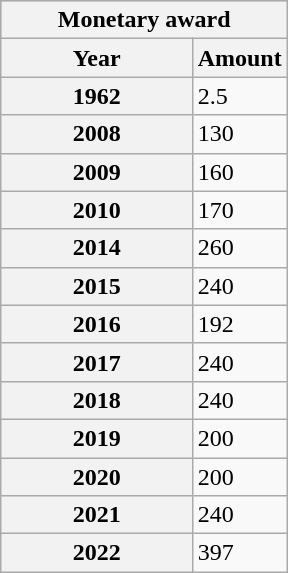<table class="wikitable" style="float:right;margin:0 0 1em 1em;">
<tr style="background-color:#C9C9C9">
<th colspan="9"><strong>Monetary award</strong></th>
</tr>
<tr>
<th style="width: 120px">Year</th>
<th style="width: 50px">Amount</th>
</tr>
<tr>
<th>1962</th>
<td>2.5</td>
</tr>
<tr>
<th>2008</th>
<td>130</td>
</tr>
<tr>
<th>2009</th>
<td>160</td>
</tr>
<tr>
<th>2010</th>
<td>170</td>
</tr>
<tr>
<th>2014</th>
<td>260</td>
</tr>
<tr>
<th>2015</th>
<td>240 </td>
</tr>
<tr>
<th>2016</th>
<td>192 </td>
</tr>
<tr>
<th>2017</th>
<td>240</td>
</tr>
<tr>
<th>2018</th>
<td>240</td>
</tr>
<tr>
<th>2019</th>
<td>200</td>
</tr>
<tr>
<th>2020</th>
<td>200</td>
</tr>
<tr>
<th>2021</th>
<td>240 </td>
</tr>
<tr>
<th>2022</th>
<td>397 </td>
</tr>
</table>
